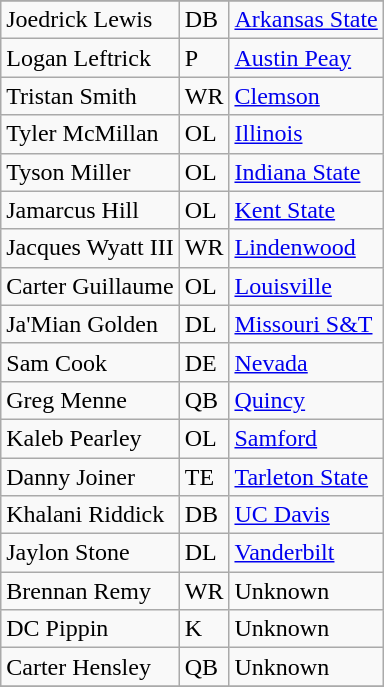<table class="wikitable sortable">
<tr>
</tr>
<tr>
<td>Joedrick Lewis</td>
<td>DB</td>
<td><a href='#'>Arkansas State</a></td>
</tr>
<tr>
<td>Logan Leftrick</td>
<td>P</td>
<td><a href='#'>Austin Peay</a></td>
</tr>
<tr>
<td>Tristan Smith</td>
<td>WR</td>
<td><a href='#'>Clemson</a></td>
</tr>
<tr>
<td>Tyler McMillan</td>
<td>OL</td>
<td><a href='#'>Illinois</a></td>
</tr>
<tr>
<td>Tyson Miller</td>
<td>OL</td>
<td><a href='#'>Indiana State</a></td>
</tr>
<tr>
<td>Jamarcus Hill</td>
<td>OL</td>
<td><a href='#'>Kent State</a></td>
</tr>
<tr>
<td>Jacques Wyatt III</td>
<td>WR</td>
<td><a href='#'>Lindenwood</a></td>
</tr>
<tr>
<td>Carter Guillaume</td>
<td>OL</td>
<td><a href='#'>Louisville</a></td>
</tr>
<tr>
<td>Ja'Mian Golden</td>
<td>DL</td>
<td><a href='#'>Missouri S&T</a></td>
</tr>
<tr>
<td>Sam Cook</td>
<td>DE</td>
<td><a href='#'>Nevada</a></td>
</tr>
<tr>
<td>Greg Menne</td>
<td>QB</td>
<td><a href='#'>Quincy</a></td>
</tr>
<tr>
<td>Kaleb Pearley</td>
<td>OL</td>
<td><a href='#'>Samford</a></td>
</tr>
<tr>
<td>Danny Joiner</td>
<td>TE</td>
<td><a href='#'>Tarleton State</a></td>
</tr>
<tr>
<td>Khalani Riddick</td>
<td>DB</td>
<td><a href='#'>UC Davis</a></td>
</tr>
<tr>
<td>Jaylon Stone</td>
<td>DL</td>
<td><a href='#'>Vanderbilt</a></td>
</tr>
<tr>
<td>Brennan Remy</td>
<td>WR</td>
<td>Unknown</td>
</tr>
<tr>
<td>DC Pippin</td>
<td>K</td>
<td>Unknown</td>
</tr>
<tr>
<td>Carter Hensley</td>
<td>QB</td>
<td>Unknown</td>
</tr>
<tr>
</tr>
</table>
